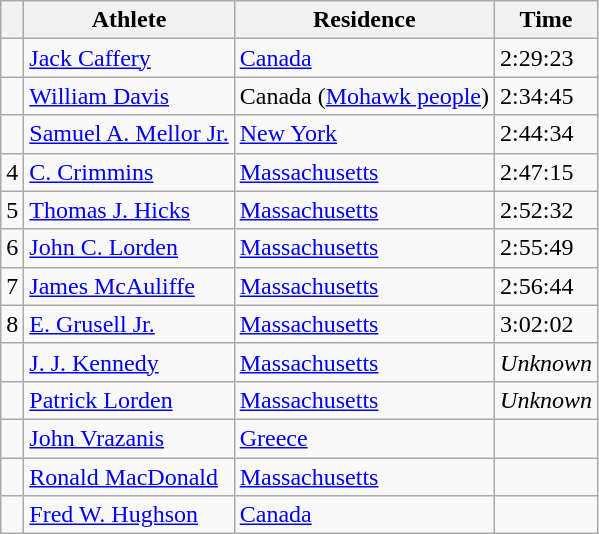<table class="wikitable">
<tr>
<th scope="col"></th>
<th scope="col">Athlete</th>
<th scope="col">Residence</th>
<th scope="col">Time</th>
</tr>
<tr>
<td align=center></td>
<td><a href='#'>Jack Caffery</a></td>
<td><a href='#'>Canada</a></td>
<td>2:29:23 </td>
</tr>
<tr>
<td align=center></td>
<td><a href='#'>William Davis</a></td>
<td>Canada (<a href='#'>Mohawk people</a>)</td>
<td>2:34:45 </td>
</tr>
<tr>
<td align=center></td>
<td><a href='#'>Samuel A. Mellor Jr.</a></td>
<td><a href='#'>New York</a></td>
<td>2:44:34 </td>
</tr>
<tr>
<td align=center>4</td>
<td><a href='#'>C. Crimmins</a></td>
<td><a href='#'>Massachusetts</a></td>
<td>2:47:15 </td>
</tr>
<tr>
<td align=center>5</td>
<td><a href='#'>Thomas J. Hicks</a></td>
<td><a href='#'>Massachusetts</a></td>
<td>2:52:32 </td>
</tr>
<tr>
<td align=center>6</td>
<td><a href='#'>John C. Lorden</a></td>
<td><a href='#'>Massachusetts</a></td>
<td>2:55:49 </td>
</tr>
<tr>
<td align=center>7</td>
<td><a href='#'>James McAuliffe</a></td>
<td><a href='#'>Massachusetts</a></td>
<td>2:56:44 </td>
</tr>
<tr>
<td align=center>8</td>
<td><a href='#'>E. Grusell Jr.</a></td>
<td><a href='#'>Massachusetts</a></td>
<td>3:02:02 </td>
</tr>
<tr>
<td align=center></td>
<td><a href='#'>J. J. Kennedy</a></td>
<td><a href='#'>Massachusetts</a></td>
<td><em>Unknown</em></td>
</tr>
<tr>
<td align=center></td>
<td><a href='#'>Patrick Lorden</a></td>
<td><a href='#'>Massachusetts</a></td>
<td><em>Unknown</em></td>
</tr>
<tr>
<td></td>
<td><a href='#'>John Vrazanis</a></td>
<td><a href='#'>Greece</a></td>
<td></td>
</tr>
<tr>
<td></td>
<td><a href='#'>Ronald MacDonald</a></td>
<td><a href='#'>Massachusetts</a></td>
<td></td>
</tr>
<tr>
<td></td>
<td><a href='#'>Fred W. Hughson</a></td>
<td><a href='#'>Canada</a></td>
<td></td>
</tr>
</table>
